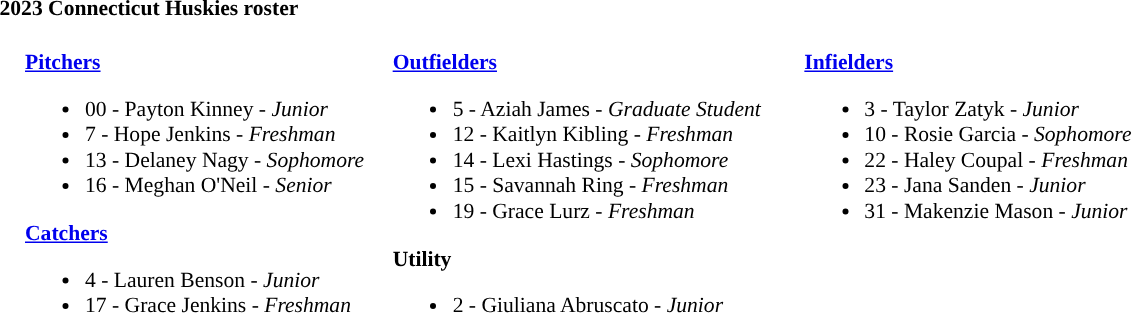<table class="toccolours" style="border-collapse:collapse; font-size:90%;">
<tr>
<td colspan="9"><strong>2023 Connecticut Huskies roster</strong></td>
</tr>
<tr>
</tr>
<tr>
<td width="15"> </td>
<td valign="top"><br><strong><a href='#'>Pitchers</a></strong><ul><li>00 - Payton Kinney - <em>Junior</em></li><li>7 - Hope Jenkins - <em>Freshman</em></li><li>13 - Delaney Nagy - <em>Sophomore</em></li><li>16 - Meghan O'Neil - <em>Senior</em></li></ul><strong><a href='#'>Catchers</a></strong><ul><li>4 - Lauren Benson - <em>Junior</em></li><li>17 - Grace Jenkins - <em>Freshman</em></li></ul></td>
<td width="15"> </td>
<td valign="top"><br><strong><a href='#'>Outfielders</a></strong><ul><li>5 - Aziah James - <em>Graduate Student</em></li><li>12 - Kaitlyn Kibling - <em>Freshman</em></li><li>14 - Lexi Hastings - <em>Sophomore</em></li><li>15 - Savannah Ring - <em>Freshman</em></li><li>19 - Grace Lurz - <em>Freshman</em></li></ul><strong>Utility</strong><ul><li>2 - Giuliana Abruscato - <em>Junior</em></li></ul></td>
<td width="25"> </td>
<td valign="top"><br><strong><a href='#'>Infielders</a></strong><ul><li>3 - Taylor Zatyk - <em>Junior</em></li><li>10 - Rosie Garcia - <em>Sophomore</em></li><li>22 - Haley Coupal - <em>Freshman</em></li><li>23 - Jana Sanden - <em>Junior</em></li><li>31 - Makenzie Mason - <em>Junior</em></li></ul></td>
</tr>
</table>
